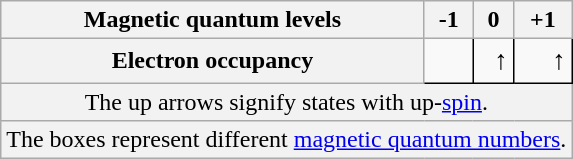<table class="wikitable floatright">
<tr>
<th>Magnetic quantum levels</th>
<th>-1</th>
<th>0</th>
<th>+1</th>
</tr>
<tr>
<th>Electron occupancy</th>
<td style="text-align:right; font-size:large;border: 1px solid black;"></td>
<td style="text-align:right; font-size:large; border: 1px solid black;">↑</td>
<td style="text-align:right; font-size:large;border: 1px solid black;">↑</td>
</tr>
<tr>
<th colspan=4 style=" font-weight: normal;">The up arrows signify states with up-<a href='#'>spin</a>.</th>
</tr>
<tr>
<th colspan=4 style=" font-weight: normal;">The boxes represent different <a href='#'>magnetic quantum numbers</a>.</th>
</tr>
</table>
